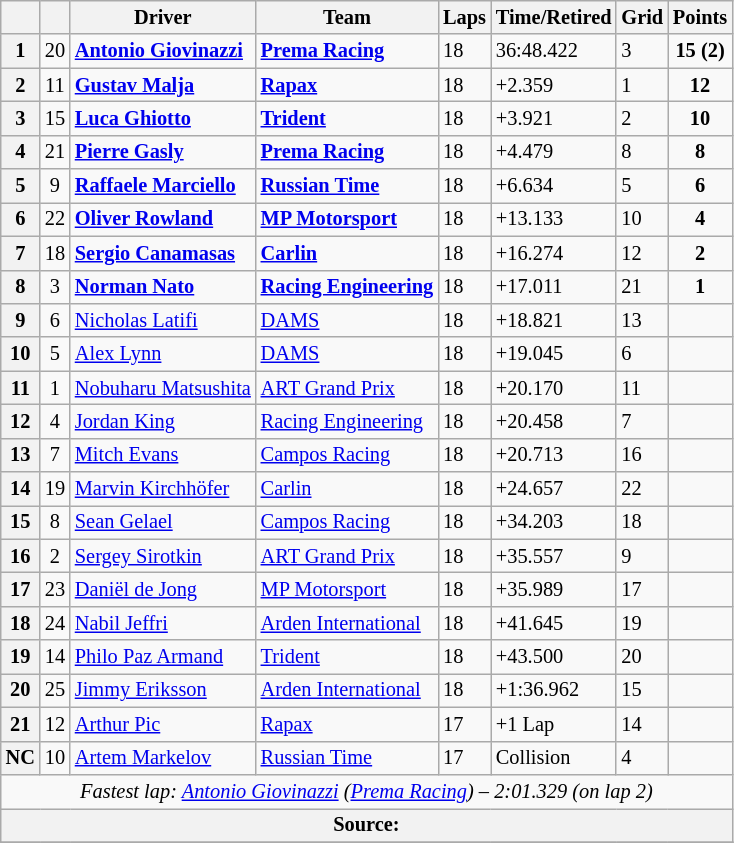<table class="wikitable" style="font-size:85%">
<tr>
<th></th>
<th></th>
<th>Driver</th>
<th>Team</th>
<th>Laps</th>
<th>Time/Retired</th>
<th>Grid</th>
<th>Points</th>
</tr>
<tr>
<th>1</th>
<td align="center">20</td>
<td> <strong><a href='#'>Antonio Giovinazzi</a></strong></td>
<td><strong><a href='#'>Prema Racing</a></strong></td>
<td>18</td>
<td>36:48.422</td>
<td>3</td>
<td align="center"><strong>15 (2)</strong></td>
</tr>
<tr>
<th>2</th>
<td align="center">11</td>
<td> <strong><a href='#'>Gustav Malja</a></strong></td>
<td><strong><a href='#'>Rapax</a></strong></td>
<td>18</td>
<td>+2.359</td>
<td>1</td>
<td align="center"><strong>12</strong></td>
</tr>
<tr>
<th>3</th>
<td align="center">15</td>
<td> <strong><a href='#'>Luca Ghiotto</a></strong></td>
<td><strong><a href='#'>Trident</a></strong></td>
<td>18</td>
<td>+3.921</td>
<td>2</td>
<td align="center"><strong>10</strong></td>
</tr>
<tr>
<th>4</th>
<td align="center">21</td>
<td> <strong><a href='#'>Pierre Gasly</a></strong></td>
<td><strong><a href='#'>Prema Racing</a></strong></td>
<td>18</td>
<td>+4.479</td>
<td>8</td>
<td align="center"><strong>8</strong></td>
</tr>
<tr>
<th>5</th>
<td align="center">9</td>
<td> <strong><a href='#'>Raffaele Marciello</a></strong></td>
<td><strong><a href='#'>Russian Time</a></strong></td>
<td>18</td>
<td>+6.634</td>
<td>5</td>
<td align="center"><strong>6</strong></td>
</tr>
<tr>
<th>6</th>
<td align="center">22</td>
<td> <strong><a href='#'>Oliver Rowland</a></strong></td>
<td><strong><a href='#'>MP Motorsport</a></strong></td>
<td>18</td>
<td>+13.133</td>
<td>10</td>
<td align="center"><strong>4</strong></td>
</tr>
<tr>
<th>7</th>
<td align="center">18</td>
<td> <strong><a href='#'>Sergio Canamasas</a></strong></td>
<td><strong><a href='#'>Carlin</a></strong></td>
<td>18</td>
<td>+16.274</td>
<td>12</td>
<td align="center"><strong>2</strong></td>
</tr>
<tr>
<th>8</th>
<td align="center">3</td>
<td> <strong><a href='#'>Norman Nato</a></strong></td>
<td><strong><a href='#'>Racing Engineering</a></strong></td>
<td>18</td>
<td>+17.011</td>
<td>21</td>
<td align="center"><strong>1</strong></td>
</tr>
<tr>
<th>9</th>
<td align="center">6</td>
<td> <a href='#'>Nicholas Latifi</a></td>
<td><a href='#'>DAMS</a></td>
<td>18</td>
<td>+18.821</td>
<td>13</td>
<td></td>
</tr>
<tr>
<th>10</th>
<td align="center">5</td>
<td> <a href='#'>Alex Lynn</a></td>
<td><a href='#'>DAMS</a></td>
<td>18</td>
<td>+19.045</td>
<td>6</td>
<td></td>
</tr>
<tr>
<th>11</th>
<td align="center">1</td>
<td> <a href='#'>Nobuharu Matsushita</a></td>
<td><a href='#'>ART Grand Prix</a></td>
<td>18</td>
<td>+20.170</td>
<td>11</td>
<td></td>
</tr>
<tr>
<th>12</th>
<td align="center">4</td>
<td> <a href='#'>Jordan King</a></td>
<td><a href='#'>Racing Engineering</a></td>
<td>18</td>
<td>+20.458</td>
<td>7</td>
<td></td>
</tr>
<tr>
<th>13</th>
<td align="center">7</td>
<td> <a href='#'>Mitch Evans</a></td>
<td><a href='#'>Campos Racing</a></td>
<td>18</td>
<td>+20.713</td>
<td>16</td>
<td></td>
</tr>
<tr>
<th>14</th>
<td align="center">19</td>
<td> <a href='#'>Marvin Kirchhöfer</a></td>
<td><a href='#'>Carlin</a></td>
<td>18</td>
<td>+24.657</td>
<td>22</td>
<td></td>
</tr>
<tr>
<th>15</th>
<td align="center">8</td>
<td> <a href='#'>Sean Gelael</a></td>
<td><a href='#'>Campos Racing</a></td>
<td>18</td>
<td>+34.203</td>
<td>18</td>
<td></td>
</tr>
<tr>
<th>16</th>
<td align="center">2</td>
<td> <a href='#'>Sergey Sirotkin</a></td>
<td><a href='#'>ART Grand Prix</a></td>
<td>18</td>
<td>+35.557</td>
<td>9</td>
<td></td>
</tr>
<tr>
<th>17</th>
<td align="center">23</td>
<td> <a href='#'>Daniël de Jong</a></td>
<td><a href='#'>MP Motorsport</a></td>
<td>18</td>
<td>+35.989</td>
<td>17</td>
<td></td>
</tr>
<tr>
<th>18</th>
<td align="center">24</td>
<td> <a href='#'>Nabil Jeffri</a></td>
<td><a href='#'>Arden International</a></td>
<td>18</td>
<td>+41.645</td>
<td>19</td>
<td></td>
</tr>
<tr>
<th>19</th>
<td align="center">14</td>
<td> <a href='#'>Philo Paz Armand</a></td>
<td><a href='#'>Trident</a></td>
<td>18</td>
<td>+43.500</td>
<td>20</td>
<td></td>
</tr>
<tr>
<th>20</th>
<td align="center">25</td>
<td> <a href='#'>Jimmy Eriksson</a></td>
<td><a href='#'>Arden International</a></td>
<td>18</td>
<td>+1:36.962</td>
<td>15</td>
<td></td>
</tr>
<tr>
<th>21</th>
<td align="center">12</td>
<td> <a href='#'>Arthur Pic</a></td>
<td><a href='#'>Rapax</a></td>
<td>17</td>
<td>+1 Lap</td>
<td>14</td>
<td></td>
</tr>
<tr>
<th>NC</th>
<td align="center">10</td>
<td> <a href='#'>Artem Markelov</a></td>
<td><a href='#'>Russian Time</a></td>
<td>17</td>
<td>Collision</td>
<td>4</td>
<td></td>
</tr>
<tr>
<td colspan="8" align="center"><em>Fastest lap:  <a href='#'>Antonio Giovinazzi</a> (<a href='#'>Prema Racing</a>) – 2:01.329 (on lap 2)</em></td>
</tr>
<tr>
<th colspan="8">Source:</th>
</tr>
<tr>
</tr>
</table>
